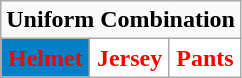<table class="wikitable"  style="display: inline-table;">
<tr>
<td align="center" Colspan="3"><strong>Uniform Combination</strong></td>
</tr>
<tr align="center">
<td style="background:#0080C6; color:red"><strong>Helmet</strong></td>
<td style="background:white; color:red"><strong>Jersey</strong></td>
<td style="background:white; color:red"><strong>Pants</strong></td>
</tr>
</table>
